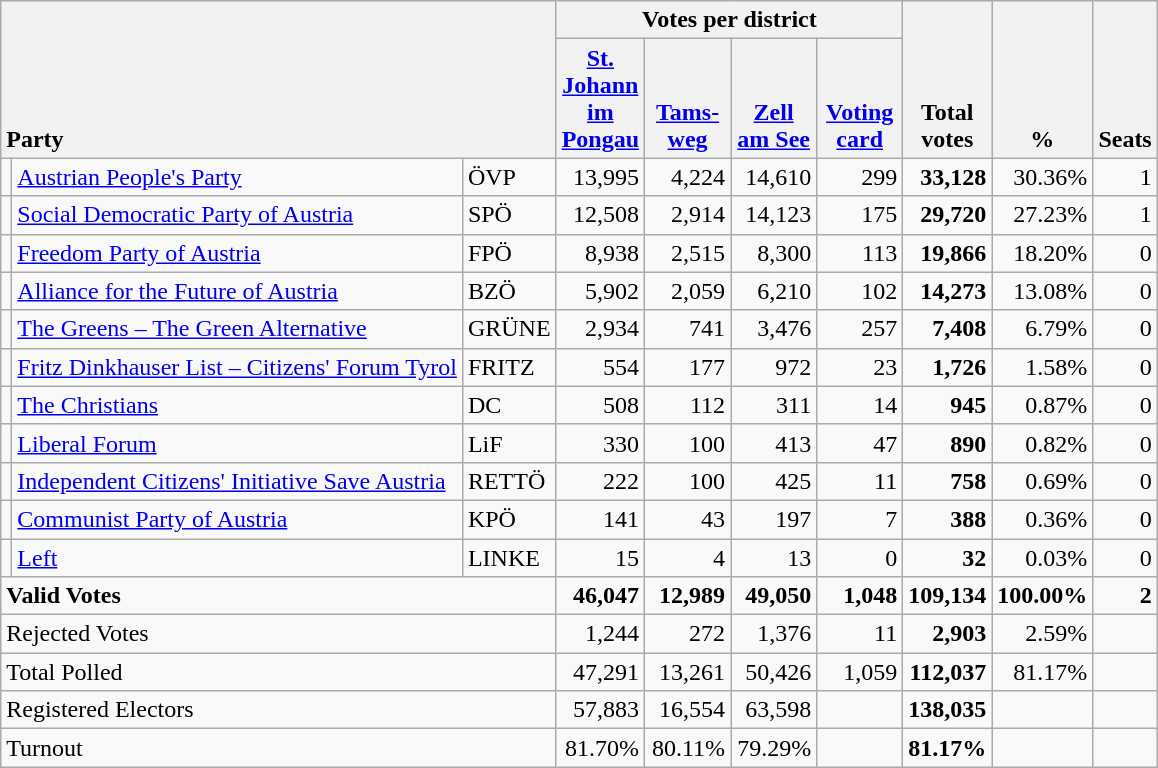<table class="wikitable" border="1" style="text-align:right;">
<tr>
<th style="text-align:left;" valign=bottom rowspan=2 colspan=3>Party</th>
<th colspan=4>Votes per district</th>
<th align=center valign=bottom rowspan=2 width="50">Total<br>votes</th>
<th align=center valign=bottom rowspan=2 width="50">%</th>
<th align=center valign=bottom rowspan=2>Seats</th>
</tr>
<tr>
<th align=center valign=bottom width="50"><a href='#'>St.<br>Johann<br>im<br>Pongau</a></th>
<th align=center valign=bottom width="50"><a href='#'>Tams-<br>weg</a></th>
<th align=center valign=bottom width="50"><a href='#'>Zell<br>am See</a></th>
<th align=center valign=bottom width="50"><a href='#'>Voting<br>card</a></th>
</tr>
<tr>
<td></td>
<td align=left><a href='#'>Austrian People's Party</a></td>
<td align=left>ÖVP</td>
<td>13,995</td>
<td>4,224</td>
<td>14,610</td>
<td>299</td>
<td><strong>33,128</strong></td>
<td>30.36%</td>
<td>1</td>
</tr>
<tr>
<td></td>
<td align=left><a href='#'>Social Democratic Party of Austria</a></td>
<td align=left>SPÖ</td>
<td>12,508</td>
<td>2,914</td>
<td>14,123</td>
<td>175</td>
<td><strong>29,720</strong></td>
<td>27.23%</td>
<td>1</td>
</tr>
<tr>
<td></td>
<td align=left><a href='#'>Freedom Party of Austria</a></td>
<td align=left>FPÖ</td>
<td>8,938</td>
<td>2,515</td>
<td>8,300</td>
<td>113</td>
<td><strong>19,866</strong></td>
<td>18.20%</td>
<td>0</td>
</tr>
<tr>
<td></td>
<td align=left><a href='#'>Alliance for the Future of Austria</a></td>
<td align=left>BZÖ</td>
<td>5,902</td>
<td>2,059</td>
<td>6,210</td>
<td>102</td>
<td><strong>14,273</strong></td>
<td>13.08%</td>
<td>0</td>
</tr>
<tr>
<td></td>
<td align=left style="white-space: nowrap;"><a href='#'>The Greens – The Green Alternative</a></td>
<td align=left>GRÜNE</td>
<td>2,934</td>
<td>741</td>
<td>3,476</td>
<td>257</td>
<td><strong>7,408</strong></td>
<td>6.79%</td>
<td>0</td>
</tr>
<tr>
<td></td>
<td align=left><a href='#'>Fritz Dinkhauser List – Citizens' Forum Tyrol </a></td>
<td align=left>FRITZ</td>
<td>554</td>
<td>177</td>
<td>972</td>
<td>23</td>
<td><strong>1,726</strong></td>
<td>1.58%</td>
<td>0</td>
</tr>
<tr>
<td></td>
<td align=left><a href='#'>The Christians</a></td>
<td align=left>DC</td>
<td>508</td>
<td>112</td>
<td>311</td>
<td>14</td>
<td><strong>945</strong></td>
<td>0.87%</td>
<td>0</td>
</tr>
<tr>
<td></td>
<td align=left><a href='#'>Liberal Forum</a></td>
<td align=left>LiF</td>
<td>330</td>
<td>100</td>
<td>413</td>
<td>47</td>
<td><strong>890</strong></td>
<td>0.82%</td>
<td>0</td>
</tr>
<tr>
<td></td>
<td align=left><a href='#'>Independent Citizens' Initiative Save Austria</a></td>
<td align=left>RETTÖ</td>
<td>222</td>
<td>100</td>
<td>425</td>
<td>11</td>
<td><strong>758</strong></td>
<td>0.69%</td>
<td>0</td>
</tr>
<tr>
<td></td>
<td align=left><a href='#'>Communist Party of Austria</a></td>
<td align=left>KPÖ</td>
<td>141</td>
<td>43</td>
<td>197</td>
<td>7</td>
<td><strong>388</strong></td>
<td>0.36%</td>
<td>0</td>
</tr>
<tr>
<td></td>
<td align=left><a href='#'>Left</a></td>
<td align=left>LINKE</td>
<td>15</td>
<td>4</td>
<td>13</td>
<td>0</td>
<td><strong>32</strong></td>
<td>0.03%</td>
<td>0</td>
</tr>
<tr style="font-weight:bold">
<td align=left colspan=3>Valid Votes</td>
<td>46,047</td>
<td>12,989</td>
<td>49,050</td>
<td>1,048</td>
<td>109,134</td>
<td>100.00%</td>
<td>2</td>
</tr>
<tr>
<td align=left colspan=3>Rejected Votes</td>
<td>1,244</td>
<td>272</td>
<td>1,376</td>
<td>11</td>
<td><strong>2,903</strong></td>
<td>2.59%</td>
<td></td>
</tr>
<tr>
<td align=left colspan=3>Total Polled</td>
<td>47,291</td>
<td>13,261</td>
<td>50,426</td>
<td>1,059</td>
<td><strong>112,037</strong></td>
<td>81.17%</td>
<td></td>
</tr>
<tr>
<td align=left colspan=3>Registered Electors</td>
<td>57,883</td>
<td>16,554</td>
<td>63,598</td>
<td></td>
<td><strong>138,035</strong></td>
<td></td>
<td></td>
</tr>
<tr>
<td align=left colspan=3>Turnout</td>
<td>81.70%</td>
<td>80.11%</td>
<td>79.29%</td>
<td></td>
<td><strong>81.17%</strong></td>
<td></td>
<td></td>
</tr>
</table>
